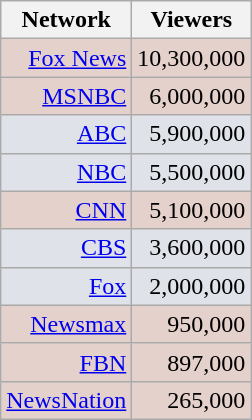<table class="wikitable" style="text-align: right">
<tr>
<th>Network</th>
<th>Viewers</th>
</tr>
<tr style="background:#e5d1cb">
<td><a href='#'>Fox News</a></td>
<td>10,300,000</td>
</tr>
<tr style="background:#e5d1cb">
<td><a href='#'>MSNBC</a></td>
<td>6,000,000</td>
</tr>
<tr style="background:#dfe2e9">
<td><a href='#'>ABC</a></td>
<td>5,900,000</td>
</tr>
<tr style="background:#dfe2e9">
<td><a href='#'>NBC</a></td>
<td>5,500,000</td>
</tr>
<tr style="background:#e5d1cb">
<td><a href='#'>CNN</a></td>
<td>5,100,000</td>
</tr>
<tr style="background:#dfe2e9">
<td><a href='#'>CBS</a></td>
<td>3,600,000</td>
</tr>
<tr style="background:#dfe2e9">
<td><a href='#'>Fox</a></td>
<td>2,000,000</td>
</tr>
<tr style="background:#e5d1cb">
<td><a href='#'>Newsmax</a></td>
<td>950,000</td>
</tr>
<tr style="background:#e5d1cb">
<td><a href='#'>FBN</a></td>
<td>897,000</td>
</tr>
<tr style="background:#e5d1cb">
<td><a href='#'>NewsNation</a></td>
<td>265,000</td>
</tr>
</table>
